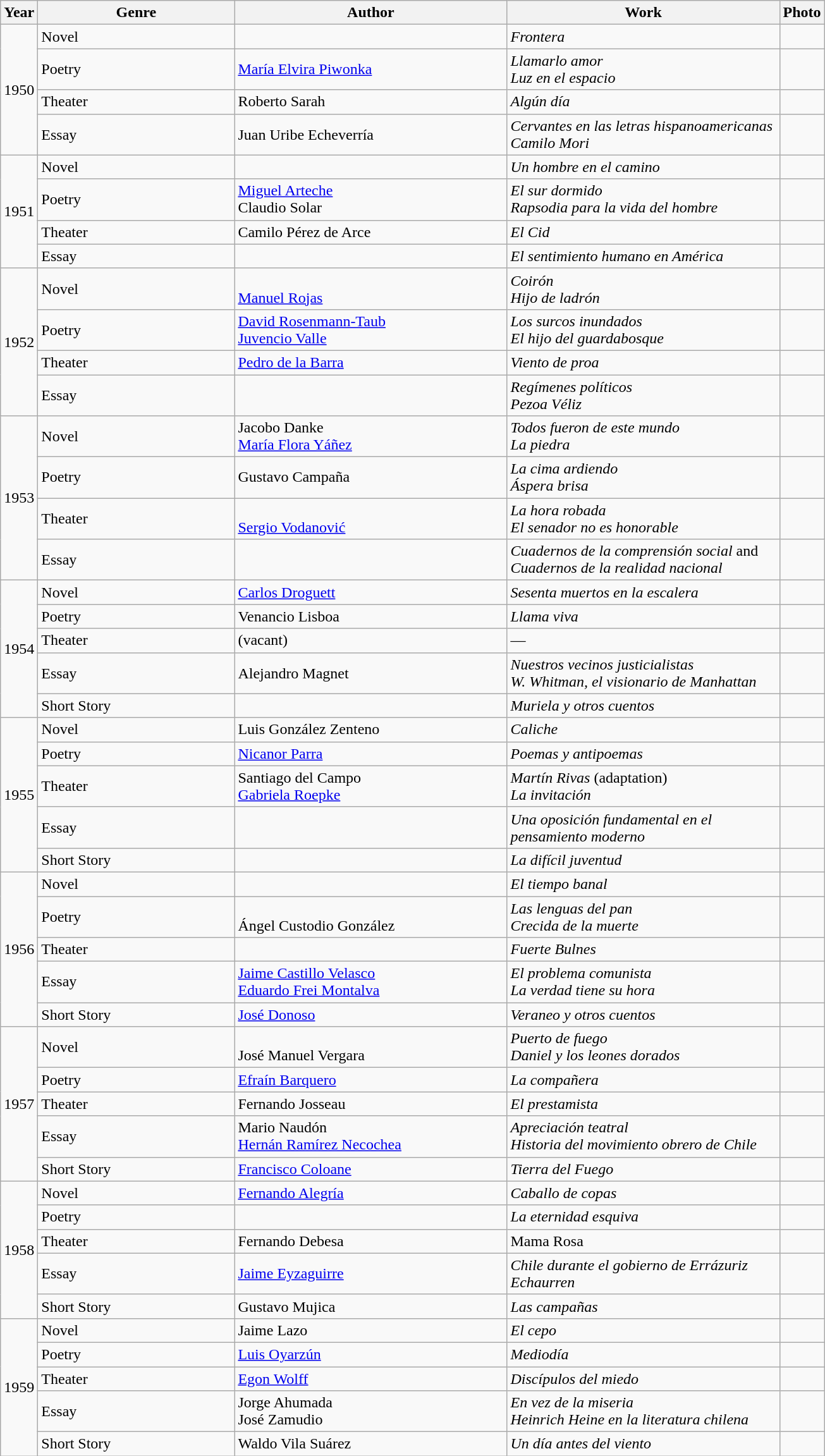<table class="wikitable">
<tr>
<th width=30>Year</th>
<th width=200>Genre</th>
<th width=280>Author</th>
<th width=280>Work</th>
<th>Photo</th>
</tr>
<tr>
<td rowspan=4>1950</td>
<td>Novel</td>
<td></td>
<td><em>Frontera</em></td>
<td></td>
</tr>
<tr>
<td>Poetry</td>
<td><a href='#'>María Elvira Piwonka</a><br></td>
<td><em>Llamarlo amor</em><br><em>Luz en el espacio</em></td>
<td></td>
</tr>
<tr>
<td>Theater</td>
<td>Roberto Sarah</td>
<td><em>Algún día</em></td>
<td></td>
</tr>
<tr>
<td>Essay</td>
<td>Juan Uribe Echeverría<br></td>
<td><em>Cervantes en las letras hispanoamericanas</em><br><em>Camilo Mori</em></td>
<td></td>
</tr>
<tr>
<td rowspan=4>1951</td>
<td>Novel</td>
<td></td>
<td><em>Un hombre en el camino</em></td>
<td></td>
</tr>
<tr>
<td>Poetry</td>
<td><a href='#'>Miguel Arteche</a><br>Claudio Solar</td>
<td><em>El sur dormido</em><br><em>Rapsodia para la vida del hombre</em></td>
<td></td>
</tr>
<tr>
<td>Theater</td>
<td>Camilo Pérez de Arce</td>
<td><em>El Cid</em></td>
<td></td>
</tr>
<tr>
<td>Essay</td>
<td></td>
<td><em>El sentimiento humano en América</em></td>
<td></td>
</tr>
<tr>
<td rowspan=4>1952</td>
<td>Novel</td>
<td><br><a href='#'>Manuel Rojas</a></td>
<td><em>Coirón</em><br><em>Hijo de ladrón</em></td>
<td><br></td>
</tr>
<tr>
<td>Poetry</td>
<td><a href='#'>David Rosenmann-Taub</a><br><a href='#'>Juvencio Valle</a></td>
<td><em>Los surcos inundados</em><br><em>El hijo del guardabosque</em></td>
<td><br></td>
</tr>
<tr>
<td>Theater</td>
<td><a href='#'>Pedro de la Barra</a></td>
<td><em>Viento de proa</em></td>
<td></td>
</tr>
<tr>
<td>Essay</td>
<td><br></td>
<td><em>Regímenes políticos</em><br><em>Pezoa Véliz</em></td>
<td></td>
</tr>
<tr>
<td rowspan=4>1953</td>
<td>Novel</td>
<td>Jacobo Danke<br><a href='#'>María Flora Yáñez</a></td>
<td><em>Todos fueron de este mundo</em><br><em>La piedra</em></td>
<td></td>
</tr>
<tr>
<td>Poetry</td>
<td>Gustavo Campaña<br></td>
<td><em>La cima ardiendo</em><br><em>Áspera brisa</em></td>
<td></td>
</tr>
<tr>
<td>Theater</td>
<td><br><a href='#'>Sergio Vodanović</a></td>
<td><em>La hora robada</em><br><em>El senador no es honorable</em></td>
<td></td>
</tr>
<tr>
<td>Essay</td>
<td></td>
<td><em>Cuadernos de la comprensión social</em> and <em>Cuadernos de la realidad nacional</em></td>
<td></td>
</tr>
<tr>
<td rowspan=5>1954</td>
<td>Novel</td>
<td><a href='#'>Carlos Droguett</a></td>
<td><em>Sesenta muertos en la escalera</em></td>
<td></td>
</tr>
<tr>
<td>Poetry</td>
<td>Venancio Lisboa</td>
<td><em>Llama viva</em></td>
<td></td>
</tr>
<tr>
<td>Theater</td>
<td>(vacant)</td>
<td>—</td>
<td></td>
</tr>
<tr>
<td>Essay</td>
<td>Alejandro Magnet<br></td>
<td><em>Nuestros vecinos justicialistas</em><br><em>W. Whitman, el visionario de Manhattan</em></td>
<td></td>
</tr>
<tr>
<td>Short Story</td>
<td></td>
<td><em>Muriela y otros cuentos</em></td>
<td></td>
</tr>
<tr>
<td rowspan=5>1955</td>
<td>Novel</td>
<td>Luis González Zenteno</td>
<td><em>Caliche</em></td>
<td></td>
</tr>
<tr>
<td>Poetry</td>
<td><a href='#'>Nicanor Parra</a></td>
<td><em>Poemas y antipoemas</em></td>
<td></td>
</tr>
<tr>
<td>Theater</td>
<td>Santiago del Campo<br><a href='#'>Gabriela Roepke</a></td>
<td><em>Martín Rivas</em> (adaptation)<br><em>La invitación</em></td>
<td></td>
</tr>
<tr>
<td>Essay</td>
<td></td>
<td><em>Una oposición fundamental en el pensamiento moderno</em></td>
<td></td>
</tr>
<tr>
<td>Short Story</td>
<td></td>
<td><em>La difícil juventud</em></td>
<td></td>
</tr>
<tr>
<td rowspan=5>1956</td>
<td>Novel</td>
<td></td>
<td><em>El tiempo banal</em></td>
<td></td>
</tr>
<tr>
<td>Poetry</td>
<td><br>Ángel Custodio González</td>
<td><em>Las lenguas del pan</em><br><em>Crecida de la muerte</em></td>
<td><br></td>
</tr>
<tr>
<td>Theater</td>
<td></td>
<td><em>Fuerte Bulnes</em></td>
<td></td>
</tr>
<tr>
<td>Essay</td>
<td><a href='#'>Jaime Castillo Velasco</a><br><a href='#'>Eduardo Frei Montalva</a></td>
<td><em>El problema comunista</em><br><em>La verdad tiene su hora</em></td>
<td><br></td>
</tr>
<tr>
<td>Short Story</td>
<td><a href='#'>José Donoso</a></td>
<td><em>Veraneo y otros cuentos</em></td>
<td></td>
</tr>
<tr>
<td rowspan=5>1957</td>
<td>Novel</td>
<td><br>José Manuel Vergara</td>
<td><em>Puerto de fuego</em><br><em>Daniel y los leones dorados</em></td>
<td></td>
</tr>
<tr>
<td>Poetry</td>
<td><a href='#'>Efraín Barquero</a></td>
<td><em>La compañera</em></td>
<td></td>
</tr>
<tr>
<td>Theater</td>
<td>Fernando Josseau</td>
<td><em>El prestamista</em></td>
<td></td>
</tr>
<tr>
<td>Essay</td>
<td>Mario Naudón<br><a href='#'>Hernán Ramírez Necochea</a></td>
<td><em>Apreciación teatral</em><br><em>Historia del movimiento obrero de Chile</em></td>
<td></td>
</tr>
<tr>
<td>Short Story</td>
<td><a href='#'>Francisco Coloane</a></td>
<td><em>Tierra del Fuego</em></td>
<td></td>
</tr>
<tr>
<td rowspan=5>1958</td>
<td>Novel</td>
<td><a href='#'>Fernando Alegría</a></td>
<td><em>Caballo de copas</em></td>
<td></td>
</tr>
<tr>
<td>Poetry</td>
<td></td>
<td><em>La eternidad esquiva</em></td>
<td></td>
</tr>
<tr>
<td>Theater</td>
<td>Fernando Debesa</td>
<td>Mama Rosa</td>
<td></td>
</tr>
<tr>
<td>Essay</td>
<td><a href='#'>Jaime Eyzaguirre</a></td>
<td><em>Chile durante el gobierno de Errázuriz Echaurren</em></td>
<td></td>
</tr>
<tr>
<td>Short Story</td>
<td>Gustavo Mujica</td>
<td><em>Las campañas</em></td>
<td></td>
</tr>
<tr>
<td rowspan=5>1959</td>
<td>Novel</td>
<td>Jaime Lazo</td>
<td><em>El cepo</em></td>
<td></td>
</tr>
<tr>
<td>Poetry</td>
<td><a href='#'>Luis Oyarzún</a></td>
<td><em>Mediodía</em></td>
<td></td>
</tr>
<tr>
<td>Theater</td>
<td><a href='#'>Egon Wolff</a></td>
<td><em>Discípulos del miedo</em></td>
<td></td>
</tr>
<tr>
<td>Essay</td>
<td>Jorge Ahumada<br>José Zamudio</td>
<td><em>En vez de la miseria</em><br><em>Heinrich Heine en la literatura chilena</em></td>
<td></td>
</tr>
<tr>
<td>Short Story</td>
<td>Waldo Vila Suárez</td>
<td><em>Un día antes del viento</em></td>
<td></td>
</tr>
</table>
